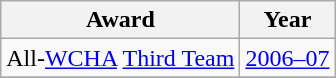<table class="wikitable">
<tr>
<th>Award</th>
<th>Year</th>
</tr>
<tr>
<td>All-<a href='#'>WCHA</a> <a href='#'>Third Team</a></td>
<td><a href='#'>2006–07</a></td>
</tr>
<tr>
</tr>
</table>
